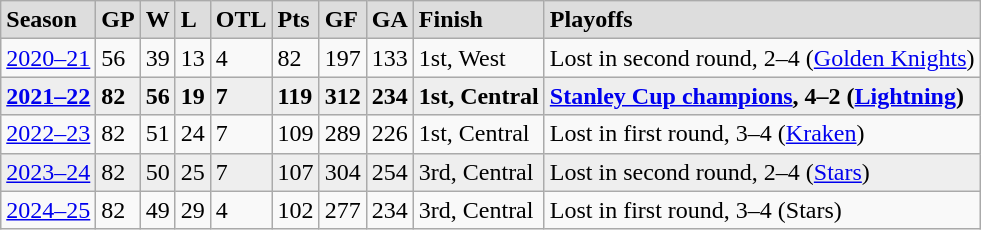<table class="wikitable">
<tr style="font-weight:bold; background:#ddd;">
<td>Season</td>
<td>GP</td>
<td>W</td>
<td>L</td>
<td>OTL</td>
<td>Pts</td>
<td>GF</td>
<td>GA</td>
<td>Finish</td>
<td>Playoffs</td>
</tr>
<tr>
<td><a href='#'>2020–21</a></td>
<td>56</td>
<td>39</td>
<td>13</td>
<td>4</td>
<td>82</td>
<td>197</td>
<td>133</td>
<td>1st, West</td>
<td>Lost in second round, 2–4 (<a href='#'>Golden Knights</a>)</td>
</tr>
<tr style="background:#eee; font-weight:bold;">
<td><a href='#'>2021–22</a></td>
<td>82</td>
<td>56</td>
<td>19</td>
<td>7</td>
<td>119</td>
<td>312</td>
<td>234</td>
<td>1st, Central</td>
<td><a href='#'>Stanley Cup champions</a>, 4–2 (<a href='#'>Lightning</a>)</td>
</tr>
<tr>
<td><a href='#'>2022–23</a></td>
<td>82</td>
<td>51</td>
<td>24</td>
<td>7</td>
<td>109</td>
<td>289</td>
<td>226</td>
<td>1st, Central</td>
<td>Lost in first round, 3–4 (<a href='#'>Kraken</a>)</td>
</tr>
<tr style="background:#eee;">
<td><a href='#'>2023–24</a></td>
<td>82</td>
<td>50</td>
<td>25</td>
<td>7</td>
<td>107</td>
<td>304</td>
<td>254</td>
<td>3rd, Central</td>
<td>Lost in second round, 2–4 (<a href='#'>Stars</a>)</td>
</tr>
<tr>
<td><a href='#'>2024–25</a></td>
<td>82</td>
<td>49</td>
<td>29</td>
<td>4</td>
<td>102</td>
<td>277</td>
<td>234</td>
<td>3rd, Central</td>
<td>Lost in first round, 3–4 (Stars)</td>
</tr>
</table>
